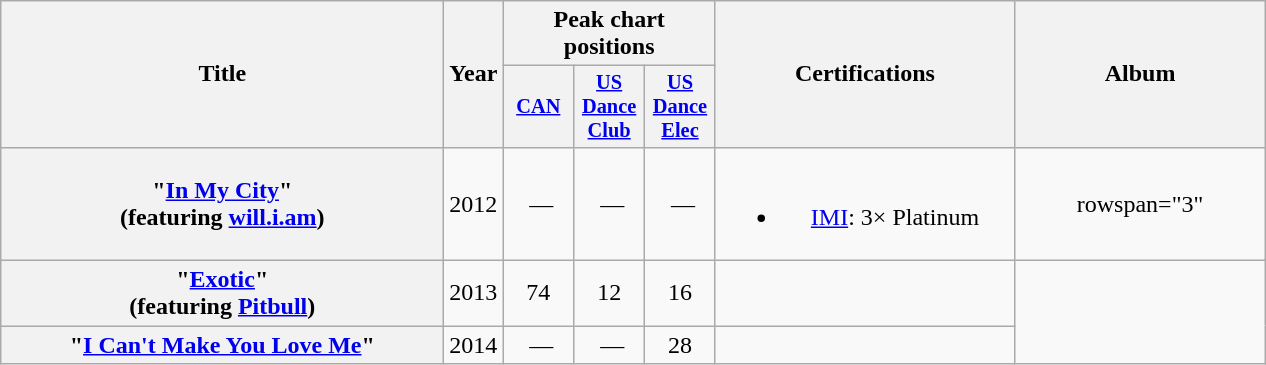<table class="wikitable plainrowheaders" style="text-align:center;">
<tr>
<th scope="col" style="width: 18em;" rowspan="2">Title</th>
<th scope="col" style="width: 2em;" rowspan="2">Year</th>
<th scope="col" style="width: 3em;" colspan="3">Peak chart positions</th>
<th scope="col" rowspan="2" style=" width:12em;">Certifications</th>
<th scope="col" style="width: 10em;" rowspan="2">Album</th>
</tr>
<tr>
<th scope="col" style="width:3em;font-size:85%"><a href='#'>CAN</a><br></th>
<th scope="col" style="width:3em;font-size:85%"><a href='#'>US<br>Dance Club</a><br></th>
<th scope="col" style="width:3em;font-size:85%"><a href='#'>US<br>Dance Elec</a><br></th>
</tr>
<tr>
<th scope="row">"<a href='#'>In My City</a>"<br><span>(featuring <a href='#'>will.i.am</a>)</span></th>
<td>2012</td>
<td> —</td>
<td> —</td>
<td> —</td>
<td><br><ul><li><a href='#'>IMI</a>: 3× Platinum</li></ul></td>
<td>rowspan="3" </td>
</tr>
<tr>
<th scope="row">"<a href='#'>Exotic</a>"<br><span>(featuring <a href='#'>Pitbull</a>)</span></th>
<td>2013</td>
<td>74</td>
<td>12</td>
<td>16</td>
<td></td>
</tr>
<tr>
<th scope="row">"<a href='#'>I Can't Make You Love Me</a>"</th>
<td>2014</td>
<td> —</td>
<td> —</td>
<td>28</td>
<td></td>
</tr>
</table>
